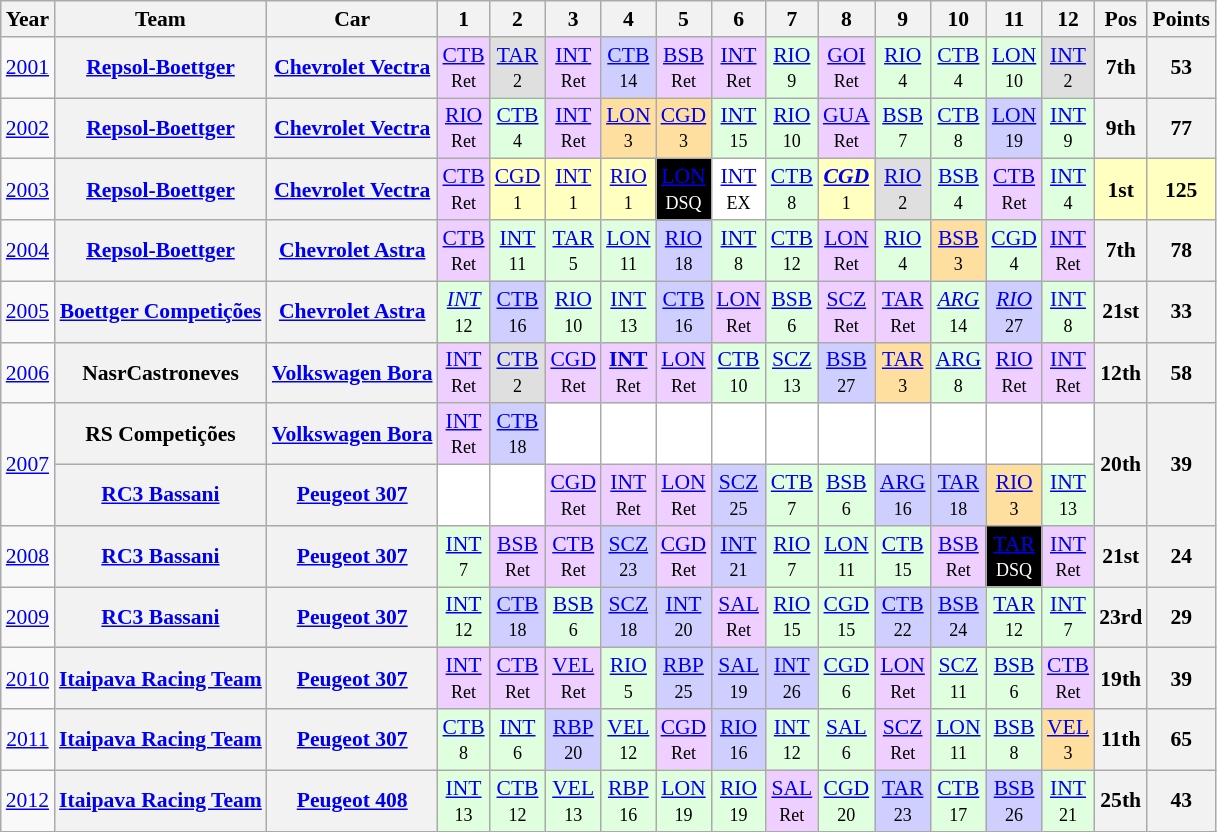<table class="wikitable" border="1" style="text-align:center; font-size:90%;">
<tr>
<th>Year</th>
<th>Team</th>
<th>Car</th>
<th>1</th>
<th>2</th>
<th>3</th>
<th>4</th>
<th>5</th>
<th>6</th>
<th>7</th>
<th>8</th>
<th>9</th>
<th>10</th>
<th>11</th>
<th>12</th>
<th>Pos</th>
<th>Points</th>
</tr>
<tr>
<td><a href='#'>2001</a></td>
<th><a href='#'>Repsol-Boettger</a></th>
<th><a href='#'>Chevrolet Vectra</a></th>
<td style="background:#efcfff;"><a href='#'>CTB</a><br><small>Ret</small></td>
<td style="background:#DFDFDF;"><a href='#'>TAR</a><br><small>2</small></td>
<td style="background:#efcfff;"><a href='#'>INT</a><br><small>Ret</small></td>
<td style="background:#cfcfff;"><a href='#'>CTB</a><br><small>14</small></td>
<td style="background:#efcfff;"><a href='#'>BSB</a><br><small>Ret</small></td>
<td style="background:#efcfff;"><a href='#'>INT</a><br><small>Ret</small></td>
<td style="background:#dfffdf;"><a href='#'>RIO</a><br><small>9</small></td>
<td style="background:#efcfff;"><a href='#'>GOI</a><br><small>Ret</small></td>
<td style="background:#dfffdf;"><a href='#'>RIO</a><br><small>4</small></td>
<td style="background:#dfffdf;"><a href='#'>CTB</a><br><small>4</small></td>
<td style="background:#dfffdf;"><a href='#'>LON</a><br><small>10</small></td>
<td style="background:#DFDFDF;"><a href='#'>INT</a><br><small>2</small></td>
<th>7th</th>
<th>53</th>
</tr>
<tr>
<td><a href='#'>2002</a></td>
<th><a href='#'>Repsol-Boettger</a></th>
<th><a href='#'>Chevrolet Vectra</a></th>
<td style="background:#efcfff;"><a href='#'>RIO</a><br><small>Ret</small></td>
<td style="background:#dfffdf;"><a href='#'>CTB</a><br><small>4</small></td>
<td style="background:#efcfff;"><a href='#'>INT</a><br><small>Ret</small></td>
<td style="background:#ffdf9f;"><a href='#'>LON</a><br><small>3</small></td>
<td style="background:#ffdf9f;"><a href='#'>CGD</a><br><small>3</small></td>
<td style="background:#dfffdf;"><a href='#'>INT</a><br><small>15</small></td>
<td style="background:#dfffdf;"><a href='#'>RIO</a><br><small>10</small></td>
<td style="background:#efcfff;"><a href='#'>GUA</a><br><small>Ret</small></td>
<td style="background:#dfffdf;"><a href='#'>BSB</a><br><small>7</small></td>
<td style="background:#dfffdf;"><a href='#'>CTB</a><br><small>8</small></td>
<td style="background:#cfcfff;"><a href='#'>LON</a><br><small>19</small></td>
<td style="background:#dfffdf;"><a href='#'>INT</a><br><small>9</small></td>
<th>9th</th>
<th>77</th>
</tr>
<tr>
<td><a href='#'>2003</a></td>
<th><a href='#'>Repsol-Boettger</a></th>
<th><a href='#'>Chevrolet Vectra</a></th>
<td style="background:#efcfff;"><a href='#'>CTB</a><br><small>Ret</small></td>
<td style="background:#ffffbf;"><a href='#'>CGD</a><br><small>1</small></td>
<td style="background:#ffffbf;"><a href='#'>INT</a><br><small>1</small></td>
<td style="background:#ffffbf;"><a href='#'>RIO</a><br><small>1</small></td>
<td style="background:black; color:white;"><a href='#'>LON</a><br><small>DSQ</small></td>
<td style="background:#ffffff;"><a href='#'>INT</a><br><small>EX</small></td>
<td style="background:#dfffdf;"><a href='#'>CTB</a><br><small>8</small></td>
<td style="background:#ffffbf;"><a href='#'><strong><em>CGD</em></strong></a><br><small>1</small></td>
<td style="background:#DFDFDF;"><a href='#'>RIO</a><br><small>2</small></td>
<td style="background:#dfffdf;"><a href='#'>BSB</a><br><small>4</small></td>
<td style="background:#efcfff;"><a href='#'>CTB</a><br><small>Ret</small></td>
<td style="background:#dfffdf;"><a href='#'>INT</a><br><small>4</small></td>
<td style="background:#ffffbf;"><strong>1st</strong></td>
<td style="background:#ffffbf;"><strong>125</strong></td>
</tr>
<tr>
<td><a href='#'>2004</a></td>
<th><a href='#'>Repsol-Boettger</a></th>
<th><a href='#'>Chevrolet Astra</a></th>
<td style="background:#efcfff;"><a href='#'>CTB</a><br><small>Ret</small></td>
<td style="background:#dfffdf;"><a href='#'>INT</a><br><small>11</small></td>
<td style="background:#dfffdf;"><a href='#'>TAR</a><br><small>5</small></td>
<td style="background:#dfffdf;"><a href='#'>LON</a><br><small>11</small></td>
<td style="background:#cfcfff;"><a href='#'>RIO</a><br><small>18</small></td>
<td style="background:#dfffdf;"><a href='#'>INT</a><br><small>8</small></td>
<td style="background:#dfffdf;"><a href='#'>CTB</a><br><small>12</small></td>
<td style="background:#efcfff;"><a href='#'>LON</a><br><small>Ret</small></td>
<td style="background:#dfffdf;"><a href='#'>RIO</a><br><small>4</small></td>
<td style="background:#FFDF9F;"><a href='#'>BSB</a><br><small>3</small></td>
<td style="background:#dfffdf;"><a href='#'>CGD</a><br><small>4</small></td>
<td style="background:#efcfff;"><a href='#'>INT</a><br><small>Ret</small></td>
<th>7th</th>
<th>78</th>
</tr>
<tr>
<td><a href='#'>2005</a></td>
<th><a href='#'>Boettger Competições</a></th>
<th><a href='#'>Chevrolet Astra</a></th>
<td style="background:#dfffdf;"><em><a href='#'>INT</a></em><br><small>12</small></td>
<td style="background:#cfcfff;"><a href='#'>CTB</a><br><small>16</small></td>
<td style="background:#dfffdf;"><a href='#'>RIO</a><br><small>10</small></td>
<td style="background:#dfffdf;"><a href='#'>INT</a><br><small>13</small></td>
<td style="background:#cfcfff;"><a href='#'>CTB</a><br><small>16</small></td>
<td style="background:#efcfff;"><a href='#'>LON</a><br><small>Ret</small></td>
<td style="background:#dfffdf;"><a href='#'>BSB</a><br><small>6</small></td>
<td style="background:#efcfff;"><a href='#'>SCZ</a><br><small>Ret</small></td>
<td style="background:#efcfff;"><a href='#'>TAR</a><br><small>Ret</small></td>
<td style="background:#dfffdf;"><em><a href='#'>ARG</a></em><br><small>14</small></td>
<td style="background:#cfcfff;"><em><a href='#'>RIO</a></em><br><small>27</small></td>
<td style="background:#dfffdf;"><a href='#'>INT</a><br><small>8</small></td>
<th>21st</th>
<th>33</th>
</tr>
<tr>
<td><a href='#'>2006</a></td>
<th>NasrCastroneves</th>
<th><a href='#'>Volkswagen Bora</a></th>
<td style="background:#efcfff;"><a href='#'>INT</a><br><small>Ret</small></td>
<td style="background:#DFDFDF;"><a href='#'>CTB</a><br><small>2</small></td>
<td style="background:#efcfff;"><a href='#'>CGD</a><br><small>Ret</small></td>
<td style="background:#efcfff;"><strong><a href='#'>INT</a></strong><br><small>Ret</small></td>
<td style="background:#efcfff;"><a href='#'>LON</a><br><small>Ret</small></td>
<td style="background:#dfffdf;"><a href='#'>CTB</a><br><small>10</small></td>
<td style="background:#dfffdf;"><a href='#'>SCZ</a><br><small>13</small></td>
<td style="background:#cfcfff;"><a href='#'>BSB</a><br><small>27</small></td>
<td style="background:#FFDF9F;"><a href='#'>TAR</a><br><small>3</small></td>
<td style="background:#dfffdf;"><a href='#'>ARG</a><br><small>8</small></td>
<td style="background:#efcfff;"><a href='#'>RIO</a><br><small>Ret</small></td>
<td style="background:#efcfff;"><a href='#'>INT</a><br><small>Ret</small></td>
<th>12th</th>
<th>58</th>
</tr>
<tr>
<td rowspan="2"><a href='#'>2007</a></td>
<th>RS Competições</th>
<th><a href='#'>Volkswagen Bora</a></th>
<td style="background:#efcfff;"><a href='#'>INT</a><br><small>Ret</small></td>
<td style="background:#cfcfff;"><a href='#'>CTB</a><br><small>18</small></td>
<td style="background:#ffffff;"><br><small></small></td>
<td style="background:#ffffff;"><br><small></small></td>
<td style="background:#ffffff;"><br><small></small></td>
<td style="background:#ffffff;"><br><small></small></td>
<td style="background:#ffffff;"><br><small></small></td>
<td style="background:#ffffff;"><br><small></small></td>
<td style="background:#ffffff;"><br><small></small></td>
<td style="background:#ffffff;"><br><small></small></td>
<td style="background:#ffffff;"><br><small></small></td>
<td style="background:#ffffff;"><br><small></small></td>
<th rowspan="2">20th</th>
<th rowspan="2">39</th>
</tr>
<tr>
<th><a href='#'>RC3 Bassani</a></th>
<th><a href='#'>Peugeot 307</a></th>
<td style="background:#ffffff;"><br><small></small></td>
<td style="background:#ffffff;"><br><small></small></td>
<td style="background:#efcfff;"><a href='#'>CGD</a><br><small>Ret</small></td>
<td style="background:#efcfff;"><a href='#'>INT</a><br><small>Ret</small></td>
<td style="background:#efcfff;"><a href='#'>LON</a><br><small>Ret</small></td>
<td style="background:#cfcfff;"><a href='#'>SCZ</a><br><small>25</small></td>
<td style="background:#dfffdf;"><a href='#'>CTB</a><br><small>7</small></td>
<td style="background:#dfffdf;"><a href='#'>BSB</a><br><small>6</small></td>
<td style="background:#cfcfff;"><a href='#'>ARG</a><br><small>16</small></td>
<td style="background:#cfcfff;"><a href='#'>TAR</a><br><small>18</small></td>
<td style="background:#ffdf9f;"><a href='#'>RIO</a><br><small>3</small></td>
<td style="background:#dfffdf;"><a href='#'>INT</a><br><small>13</small></td>
</tr>
<tr>
<td><a href='#'>2008</a></td>
<th><a href='#'>RC3 Bassani</a></th>
<th><a href='#'>Peugeot 307</a></th>
<td style="background:#dfffdf;"><a href='#'>INT</a><br><small>7</small></td>
<td style="background:#efcfff;"><a href='#'>BSB</a><br><small>Ret</small></td>
<td style="background:#efcfff;"><a href='#'>CTB</a><br><small>Ret</small></td>
<td style="background:#cfcfff;"><a href='#'>SCZ</a><br><small>23</small></td>
<td style="background:#efcfff;"><a href='#'>CGD</a><br><small>Ret</small></td>
<td style="background:#cfcfff;"><a href='#'>INT</a><br><small>21</small></td>
<td style="background:#dfffdf;"><a href='#'>RIO</a><br><small>7</small></td>
<td style="background:#dfffdf;"><a href='#'>LON</a><br><small>11</small></td>
<td style="background:#dfffdf;"><a href='#'>CTB</a><br><small>15</small></td>
<td style="background:#efcfff;"><a href='#'>BSB</a><br><small>Ret</small></td>
<td style="background:#000000; color:white"><a href='#'>TAR</a><br><small>DSQ</small></td>
<td style="background:#efcfff;"><a href='#'>INT</a><br><small>Ret</small></td>
<th>21st</th>
<th>24</th>
</tr>
<tr>
<td><a href='#'>2009</a></td>
<th><a href='#'>RC3 Bassani</a></th>
<th><a href='#'>Peugeot 307</a></th>
<td style="background:#dfffdf;"><a href='#'>INT</a><br><small>12</small></td>
<td style="background:#cfcfff;"><a href='#'>CTB</a><br><small>18</small></td>
<td style="background:#dfffdf;"><a href='#'>BSB</a><br><small>6</small></td>
<td style="background:#cfcfff;"><a href='#'>SCZ</a><br><small>18</small></td>
<td style="background:#cfcfff;"><a href='#'>INT</a><br><small>20</small></td>
<td style="background:#efcfff;"><a href='#'>SAL</a><br><small>Ret</small></td>
<td style="background:#dfffdf;"><a href='#'>RIO</a><br><small>15</small></td>
<td style="background:#dfffdf;"><a href='#'>CGD</a><br><small>15</small></td>
<td style="background:#cfcfff;"><a href='#'>CTB</a><br><small>22</small></td>
<td style="background:#cfcfff;"><a href='#'>BSB</a><br><small>24</small></td>
<td style="background:#dfffdf;"><a href='#'>TAR</a><br><small>12</small></td>
<td style="background:#dfffdf;"><a href='#'>INT</a><br><small>7</small></td>
<th>23rd</th>
<th>29</th>
</tr>
<tr>
<td><a href='#'>2010</a></td>
<th><a href='#'>Itaipava Racing Team</a></th>
<th><a href='#'>Peugeot 307</a></th>
<td style="background:#efcfff;"><a href='#'>INT</a><br><small>Ret</small></td>
<td style="background:#efcfff;"><a href='#'>CTB</a><br><small>Ret</small></td>
<td style="background:#efcfff;"><a href='#'>VEL</a><br><small>Ret</small></td>
<td style="background:#dfffdf;"><a href='#'>RIO</a><br><small>5</small></td>
<td style="background:#cfcfff;"><a href='#'>RBP</a><br><small>25</small></td>
<td style="background:#cfcfff;"><a href='#'>SAL</a><br><small>19</small></td>
<td style="background:#cfcfff;"><a href='#'>INT</a><br><small>26</small></td>
<td style="background:#dfffdf;"><a href='#'>CGD</a><br><small>6</small></td>
<td style="background:#efcfff;"><a href='#'>LON</a><br><small>Ret</small></td>
<td style="background:#dfffdf;"><a href='#'>SCZ</a><br><small>11</small></td>
<td style="background:#dfffdf;"><a href='#'>BSB</a><br><small>6</small></td>
<td style="background:#efcfff;"><a href='#'>CTB</a><br><small>Ret</small></td>
<th>19th</th>
<th>39</th>
</tr>
<tr>
<td><a href='#'>2011</a></td>
<th><a href='#'>Itaipava Racing Team</a></th>
<th><a href='#'>Peugeot 307</a></th>
<td style="background:#dfffdf;"><a href='#'>CTB</a><br><small>8</small></td>
<td style="background:#dfffdf;"><a href='#'>INT</a><br><small>6</small></td>
<td style="background:#cfcfff;"><a href='#'>RBP</a><br><small>20</small></td>
<td style="background:#dfffdf;"><a href='#'>VEL</a><br><small>12</small></td>
<td style="background:#efcfff;"><a href='#'>CGD</a><br><small>Ret</small></td>
<td style="background:#cfcfff;"><a href='#'>RIO</a><br><small>16</small></td>
<td style="background:#dfffdf;"><a href='#'>INT</a><br><small>12</small></td>
<td style="background:#dfffdf;"><a href='#'>SAL</a><br><small>6</small></td>
<td style="background:#efcfff;"><a href='#'>SCZ</a><br><small>Ret</small></td>
<td style="background:#dfffdf;"><a href='#'>LON</a><br><small>11</small></td>
<td style="background:#dfffdf;"><a href='#'>BSB</a><br><small>8</small></td>
<td style="background:#ffdf9f;"><a href='#'>VEL</a><br><small>3</small></td>
<th>11th</th>
<th>65</th>
</tr>
<tr>
<td><a href='#'>2012</a></td>
<th><a href='#'>Itaipava Racing Team</a></th>
<th><a href='#'>Peugeot 408</a></th>
<td style="background:#dfffdf;"><a href='#'>INT</a><br><small>13</small></td>
<td style="background:#dfffdf;"><a href='#'>CTB</a><br><small>12</small></td>
<td style="background:#dfffdf;"><a href='#'>VEL</a><br><small>13</small></td>
<td style="background:#dfffdf;"><a href='#'>RBP</a><br><small>16</small></td>
<td style="background:#dfffdf;"><a href='#'>LON</a><br><small>19</small></td>
<td style="background:#dfffdf;"><a href='#'>RIO</a><br><small>19</small></td>
<td style="background:#efcfff;"><a href='#'>SAL</a><br><small>Ret</small></td>
<td style="background:#dfffdf;"><a href='#'>CGD</a><br><small>20</small></td>
<td style="background:#cfcfff;"><a href='#'>TAR</a><br><small>23</small></td>
<td style="background:#dfffdf;"><a href='#'>CTB</a><br><small>17</small></td>
<td style="background:#cfcfff;"><a href='#'>BSB</a><br><small>26</small></td>
<td style="background:#dfffdf;"><a href='#'>INT</a><br><small>21</small></td>
<th>25th</th>
<th>43</th>
</tr>
<tr>
</tr>
</table>
